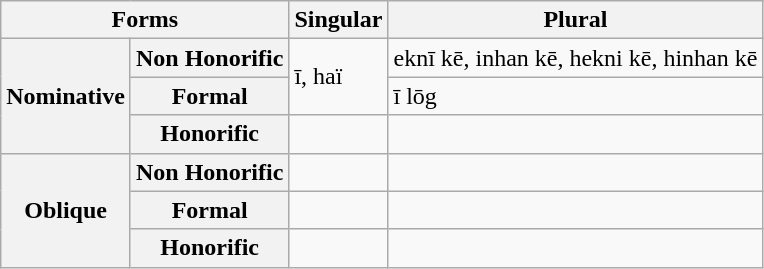<table class="wikitable">
<tr>
<th colspan="2">Forms</th>
<th>Singular</th>
<th>Plural</th>
</tr>
<tr>
<th rowspan="3">Nominative</th>
<th>Non Honorific</th>
<td rowspan="2">ī, haï</td>
<td>eknī kē, inhan kē, hekni kē, hinhan kē</td>
</tr>
<tr>
<th>Formal</th>
<td>ī lōg</td>
</tr>
<tr>
<th>Honorific</th>
<td></td>
<td></td>
</tr>
<tr>
<th rowspan="3">Oblique</th>
<th>Non Honorific</th>
<td></td>
<td></td>
</tr>
<tr>
<th>Formal</th>
<td></td>
<td></td>
</tr>
<tr>
<th>Honorific</th>
<td></td>
<td></td>
</tr>
</table>
